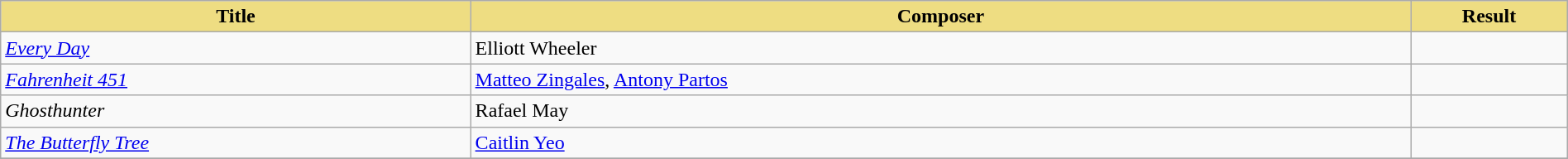<table class="wikitable" width=100%>
<tr>
<th style="width:30%;background:#EEDD82;">Title</th>
<th style="width:60%;background:#EEDD82;">Composer</th>
<th style="width:10%;background:#EEDD82;">Result<br></th>
</tr>
<tr>
<td><em><a href='#'>Every Day</a></em></td>
<td>Elliott Wheeler</td>
<td></td>
</tr>
<tr>
<td><em><a href='#'>Fahrenheit 451</a></em></td>
<td><a href='#'>Matteo Zingales</a>, <a href='#'>Antony Partos</a></td>
<td></td>
</tr>
<tr>
<td><em>Ghosthunter</em></td>
<td>Rafael May</td>
<td></td>
</tr>
<tr>
<td><em><a href='#'>The Butterfly Tree</a></em></td>
<td><a href='#'>Caitlin Yeo</a></td>
<td></td>
</tr>
<tr>
</tr>
</table>
